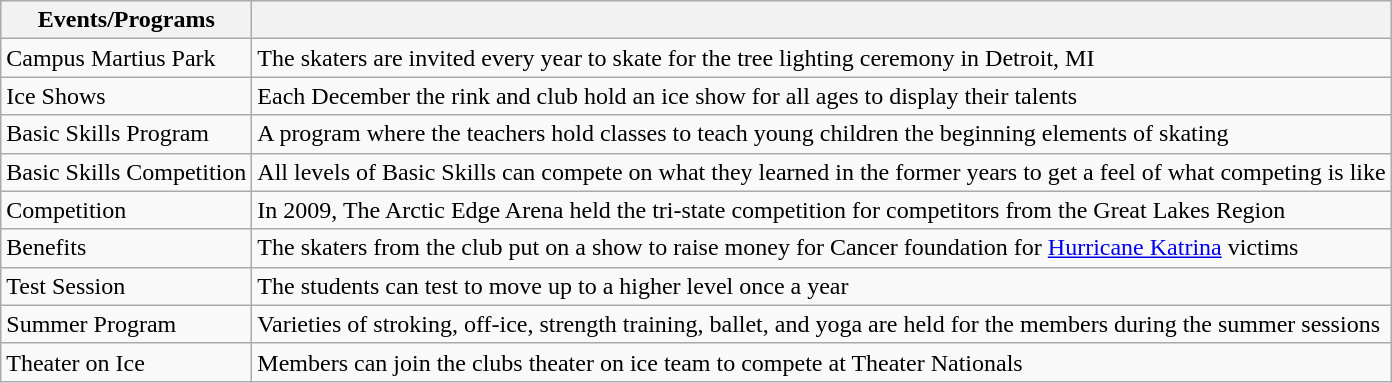<table class="wikitable">
<tr>
<th>Events/Programs</th>
<th></th>
</tr>
<tr>
<td>Campus Martius Park</td>
<td>The skaters are invited every year to skate for the tree lighting ceremony in Detroit, MI</td>
</tr>
<tr>
<td>Ice Shows</td>
<td>Each December the rink and club hold an ice show for all ages to display their talents</td>
</tr>
<tr>
<td>Basic Skills Program</td>
<td>A program where the teachers hold classes to teach young children the beginning elements of skating</td>
</tr>
<tr>
<td>Basic Skills Competition</td>
<td>All levels of Basic Skills can compete on what they learned in the former years to get a feel of what competing is like</td>
</tr>
<tr>
<td>Competition</td>
<td>In 2009, The Arctic Edge Arena held the tri-state competition for competitors from the Great Lakes Region</td>
</tr>
<tr>
<td>Benefits</td>
<td>The skaters from the club put on a show to raise money for Cancer foundation for <a href='#'>Hurricane Katrina</a> victims</td>
</tr>
<tr>
<td>Test Session</td>
<td>The students can test to move up to a higher level once a year</td>
</tr>
<tr>
<td>Summer Program</td>
<td>Varieties of stroking, off-ice, strength training, ballet, and yoga are held for the members during the summer sessions</td>
</tr>
<tr>
<td>Theater on Ice</td>
<td>Members can join the clubs theater on ice team to compete at Theater Nationals</td>
</tr>
</table>
